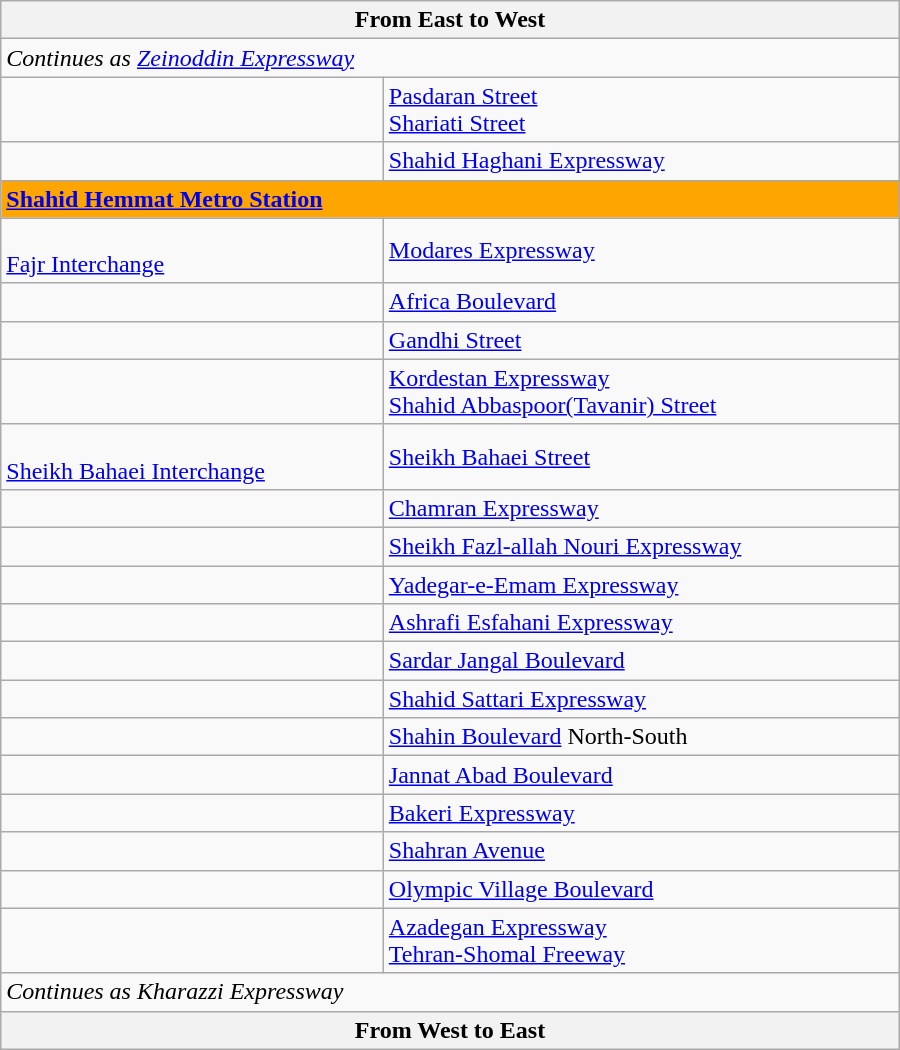<table class="wikitable" style="text-align:left" width="600px">
<tr>
<th text-align="left" colspan="3"> From East to West </th>
</tr>
<tr>
<td colspan="3"><em>Continues as  <a href='#'>Zeinoddin Expressway</a></em></td>
</tr>
<tr>
<td></td>
<td> <a href='#'>Pasdaran Street</a><br> <a href='#'>Shariati Street</a></td>
</tr>
<tr>
<td></td>
<td> <a href='#'>Shahid Haghani Expressway</a></td>
</tr>
<tr>
<td text-align="left" colspan="3" style="background: orange; color: white;"> <strong><a href='#'>Shahid Hemmat Metro Station</a></strong></td>
</tr>
<tr>
<td><br><a href='#'>Fajr Interchange</a></td>
<td> <a href='#'>Modares Expressway</a></td>
</tr>
<tr>
<td></td>
<td> <a href='#'>Africa Boulevard</a></td>
</tr>
<tr>
<td></td>
<td> <a href='#'>Gandhi Street</a></td>
</tr>
<tr>
<td></td>
<td> <a href='#'>Kordestan Expressway</a><br> <a href='#'>Shahid Abbaspoor(Tavanir) Street</a></td>
</tr>
<tr>
<td><br><a href='#'>Sheikh Bahaei Interchange</a></td>
<td> <a href='#'>Sheikh Bahaei Street</a></td>
</tr>
<tr>
<td></td>
<td> <a href='#'>Chamran Expressway</a></td>
</tr>
<tr>
<td></td>
<td> <a href='#'>Sheikh Fazl-allah Nouri Expressway</a></td>
</tr>
<tr>
<td></td>
<td> <a href='#'>Yadegar-e-Emam Expressway</a></td>
</tr>
<tr>
<td></td>
<td> <a href='#'>Ashrafi Esfahani Expressway</a></td>
</tr>
<tr>
<td></td>
<td> <a href='#'>Sardar Jangal Boulevard</a></td>
</tr>
<tr>
<td></td>
<td> <a href='#'>Shahid Sattari Expressway</a></td>
</tr>
<tr>
<td></td>
<td> <a href='#'>Shahin Boulevard</a> North-South</td>
</tr>
<tr>
<td></td>
<td> <a href='#'>Jannat Abad Boulevard</a></td>
</tr>
<tr>
<td align="left"></td>
<td align="left"> <a href='#'>Bakeri Expressway</a></td>
</tr>
<tr>
<td></td>
<td> <a href='#'>Shahran Avenue</a></td>
</tr>
<tr>
<td></td>
<td> <a href='#'>Olympic Village Boulevard</a></td>
</tr>
<tr>
<td align="left"><br></td>
<td align="left"> <a href='#'>Azadegan Expressway</a><br> <a href='#'>Tehran-Shomal Freeway</a></td>
</tr>
<tr>
<td colspan="3"><em>Continues as  Kharazzi Expressway</em></td>
</tr>
<tr>
<th text-align="left" colspan="3"> From West to East </th>
</tr>
</table>
